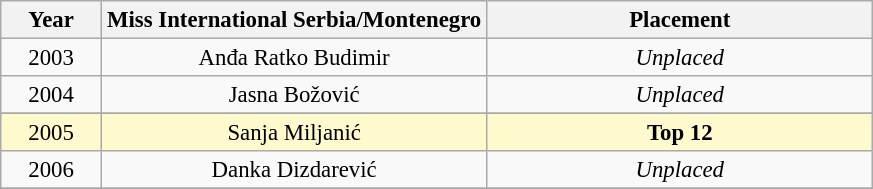<table class="wikitable sortable" style="font-size: 95%; text-align:center">
<tr>
<th width="60">Year</th>
<th width="250">Miss International Serbia/Montenegro</th>
<th width="250">Placement</th>
</tr>
<tr>
<td>2003</td>
<td>Anđa Ratko Budimir</td>
<td><em>Unplaced</em></td>
</tr>
<tr>
<td>2004</td>
<td>Jasna Božović</td>
<td><em>Unplaced</em></td>
</tr>
<tr>
</tr>
<tr style="background-color:#FFFACD;">
<td>2005</td>
<td>Sanja Miljanić</td>
<td><strong>Top 12</strong></td>
</tr>
<tr>
<td>2006</td>
<td>Danka Dizdarević</td>
<td><em>Unplaced</em></td>
</tr>
<tr>
</tr>
</table>
